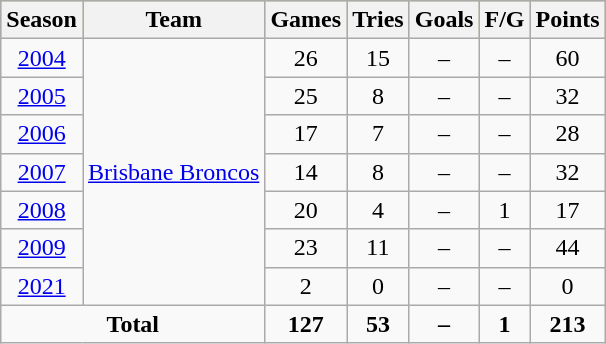<table class="wikitable" style="text-align:center;">
<tr style="background:#bdb76b;">
<th>Season</th>
<th>Team</th>
<th>Games</th>
<th>Tries</th>
<th>Goals</th>
<th>F/G</th>
<th>Points</th>
</tr>
<tr>
<td><a href='#'>2004</a></td>
<td rowspan="7"> <a href='#'>Brisbane Broncos</a></td>
<td>26</td>
<td>15</td>
<td>–</td>
<td>–</td>
<td>60</td>
</tr>
<tr>
<td><a href='#'>2005</a></td>
<td>25</td>
<td>8</td>
<td>–</td>
<td>–</td>
<td>32</td>
</tr>
<tr>
<td><a href='#'>2006</a></td>
<td>17</td>
<td>7</td>
<td>–</td>
<td>–</td>
<td>28</td>
</tr>
<tr>
<td><a href='#'>2007</a></td>
<td>14</td>
<td>8</td>
<td>–</td>
<td>–</td>
<td>32</td>
</tr>
<tr>
<td><a href='#'>2008</a></td>
<td>20</td>
<td>4</td>
<td>–</td>
<td>1</td>
<td>17</td>
</tr>
<tr>
<td><a href='#'>2009</a></td>
<td>23</td>
<td>11</td>
<td>–</td>
<td>–</td>
<td>44</td>
</tr>
<tr>
<td><a href='#'>2021</a></td>
<td>2</td>
<td>0</td>
<td>–</td>
<td>–</td>
<td>0</td>
</tr>
<tr>
<td colspan="2"><strong>Total</strong></td>
<td><strong>127</strong></td>
<td><strong>53</strong></td>
<td><strong>–</strong></td>
<td><strong>1</strong></td>
<td><strong>213</strong></td>
</tr>
</table>
